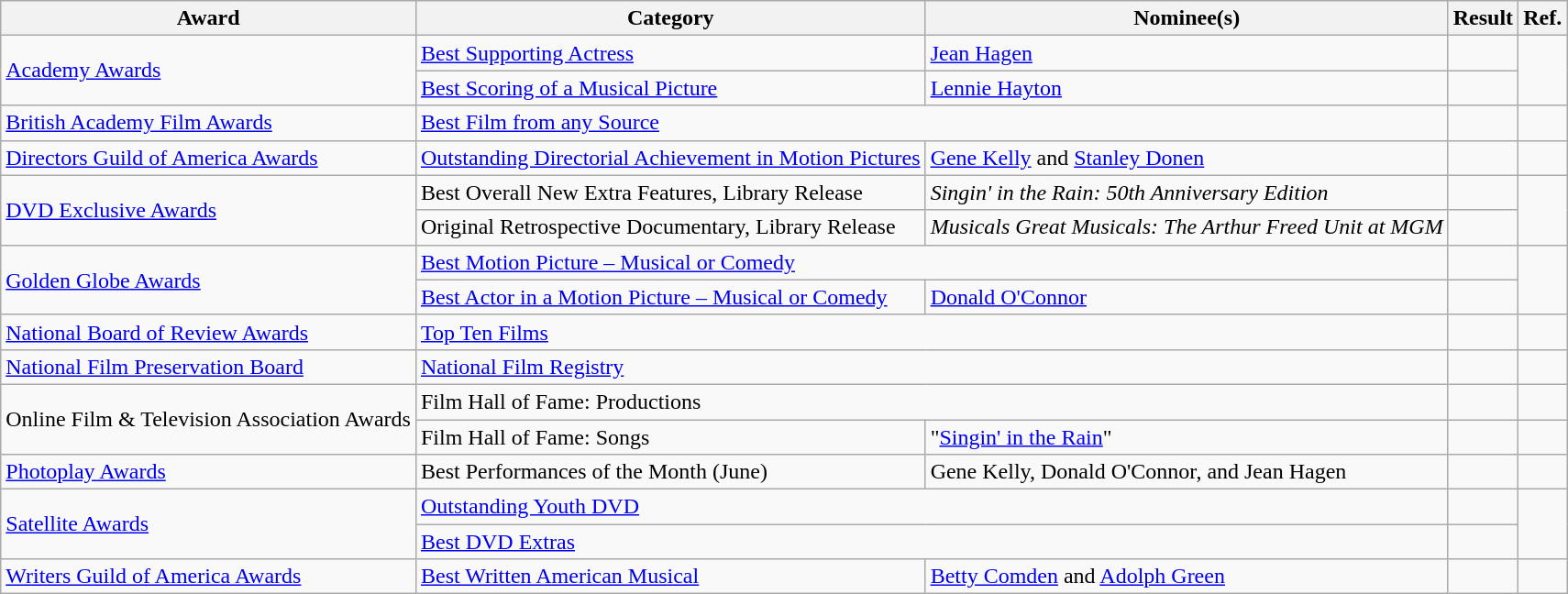<table class="wikitable plainrowheaders">
<tr>
<th>Award</th>
<th>Category</th>
<th>Nominee(s)</th>
<th>Result</th>
<th>Ref.</th>
</tr>
<tr>
<td rowspan="2"><a href='#'>Academy Awards</a></td>
<td><a href='#'>Best Supporting Actress</a></td>
<td><a href='#'>Jean Hagen</a></td>
<td></td>
<td align="center" rowspan="2"></td>
</tr>
<tr>
<td><a href='#'>Best Scoring of a Musical Picture</a></td>
<td><a href='#'>Lennie Hayton</a></td>
<td></td>
</tr>
<tr>
<td><a href='#'>British Academy Film Awards</a></td>
<td colspan="2"><a href='#'>Best Film from any Source</a></td>
<td></td>
<td align="center"></td>
</tr>
<tr>
<td><a href='#'>Directors Guild of America Awards</a></td>
<td><a href='#'>Outstanding Directorial Achievement in Motion Pictures</a></td>
<td><a href='#'>Gene Kelly</a> and <a href='#'>Stanley Donen</a></td>
<td></td>
<td align="center"></td>
</tr>
<tr>
<td rowspan="2"><a href='#'>DVD Exclusive Awards</a></td>
<td>Best Overall New Extra Features, Library Release</td>
<td><em>Singin' in the Rain: 50th Anniversary Edition</em></td>
<td></td>
<td align="center" rowspan="2"></td>
</tr>
<tr>
<td>Original Retrospective Documentary, Library Release</td>
<td><em>Musicals Great Musicals: The Arthur Freed Unit at MGM</em></td>
<td></td>
</tr>
<tr>
<td rowspan="2"><a href='#'>Golden Globe Awards</a></td>
<td colspan="2"><a href='#'>Best Motion Picture – Musical or Comedy</a></td>
<td></td>
<td align="center" rowspan="2"></td>
</tr>
<tr>
<td><a href='#'>Best Actor in a Motion Picture – Musical or Comedy</a></td>
<td><a href='#'>Donald O'Connor</a></td>
<td></td>
</tr>
<tr>
<td><a href='#'>National Board of Review Awards</a></td>
<td colspan="2"><a href='#'>Top Ten Films</a></td>
<td></td>
<td align="center"></td>
</tr>
<tr>
<td><a href='#'>National Film Preservation Board</a></td>
<td colspan="2"><a href='#'>National Film Registry</a></td>
<td></td>
<td align="center"></td>
</tr>
<tr>
<td rowspan="2">Online Film & Television Association Awards</td>
<td colspan="2">Film Hall of Fame: Productions</td>
<td></td>
<td align="center"></td>
</tr>
<tr>
<td>Film Hall of Fame: Songs</td>
<td>"<a href='#'>Singin' in the Rain</a>"</td>
<td></td>
<td align="center"></td>
</tr>
<tr>
<td><a href='#'>Photoplay Awards</a></td>
<td>Best Performances of the Month (June)</td>
<td>Gene Kelly, Donald O'Connor, and Jean Hagen</td>
<td></td>
<td align="center"></td>
</tr>
<tr>
<td rowspan="2"><a href='#'>Satellite Awards</a></td>
<td colspan="2"><a href='#'>Outstanding Youth DVD</a></td>
<td></td>
<td align="center" rowspan="2"></td>
</tr>
<tr>
<td colspan="2"><a href='#'>Best DVD Extras</a></td>
<td></td>
</tr>
<tr>
<td><a href='#'>Writers Guild of America Awards</a></td>
<td><a href='#'>Best Written American Musical</a></td>
<td><a href='#'>Betty Comden</a> and <a href='#'>Adolph Green</a></td>
<td></td>
<td align="center"></td>
</tr>
</table>
